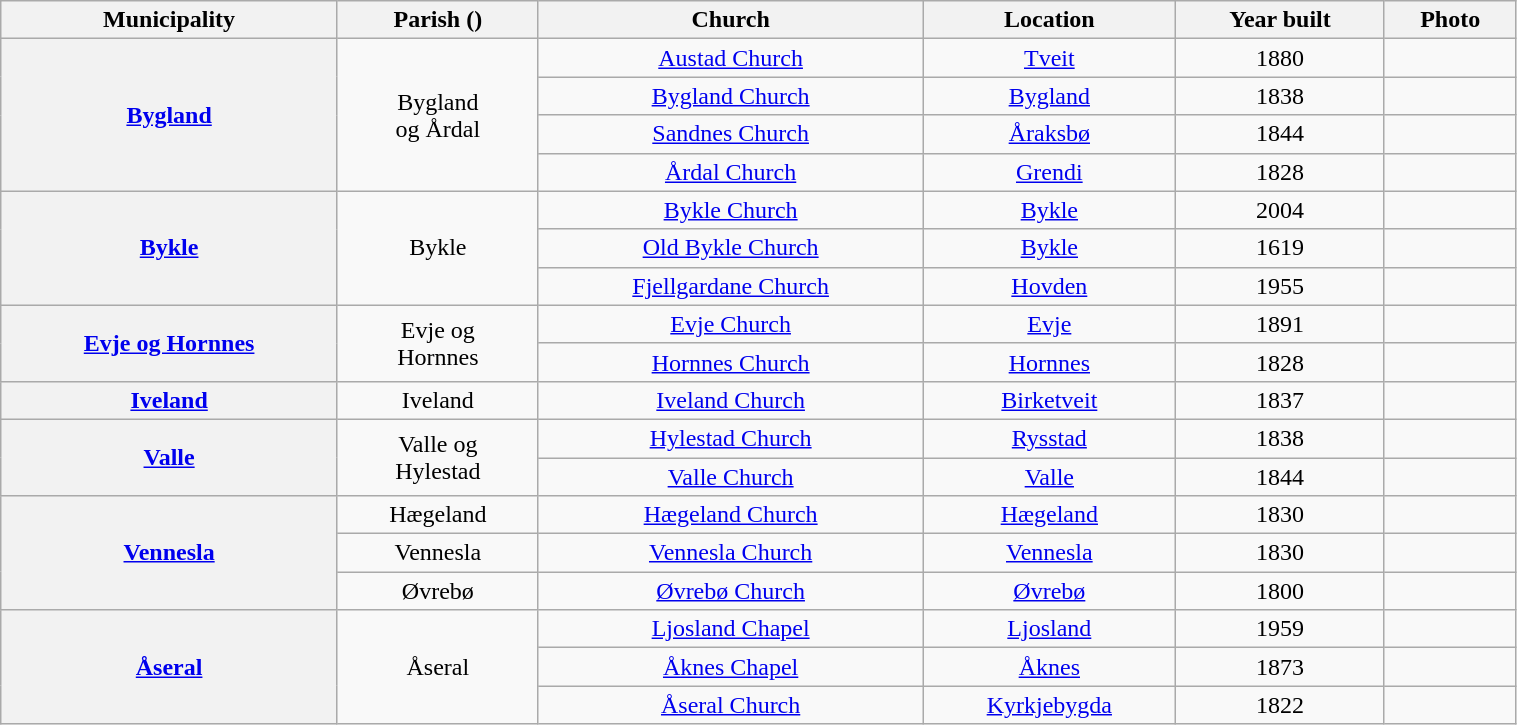<table class="wikitable" style="text-align: center; width: 80%;">
<tr>
<th>Municipality</th>
<th>Parish ()</th>
<th>Church</th>
<th>Location</th>
<th>Year built</th>
<th>Photo</th>
</tr>
<tr>
<th rowspan="4"><a href='#'>Bygland</a></th>
<td rowspan="4">Bygland<br>og Årdal</td>
<td><a href='#'>Austad Church</a></td>
<td><a href='#'>Tveit</a></td>
<td>1880</td>
<td></td>
</tr>
<tr>
<td><a href='#'>Bygland Church</a></td>
<td><a href='#'>Bygland</a></td>
<td>1838</td>
<td></td>
</tr>
<tr>
<td><a href='#'>Sandnes Church</a></td>
<td><a href='#'>Åraksbø</a></td>
<td>1844</td>
<td></td>
</tr>
<tr>
<td><a href='#'>Årdal Church</a></td>
<td><a href='#'>Grendi</a></td>
<td>1828</td>
<td></td>
</tr>
<tr>
<th rowspan="3"><a href='#'>Bykle</a></th>
<td rowspan="3">Bykle</td>
<td><a href='#'>Bykle Church</a></td>
<td><a href='#'>Bykle</a></td>
<td>2004</td>
<td></td>
</tr>
<tr>
<td><a href='#'>Old Bykle Church</a></td>
<td><a href='#'>Bykle</a></td>
<td>1619</td>
<td></td>
</tr>
<tr>
<td><a href='#'>Fjellgardane Church</a></td>
<td><a href='#'>Hovden</a></td>
<td>1955</td>
<td></td>
</tr>
<tr>
<th rowspan="2"><a href='#'>Evje og Hornnes</a></th>
<td rowspan="2">Evje og<br>Hornnes</td>
<td><a href='#'>Evje Church</a></td>
<td><a href='#'>Evje</a></td>
<td>1891</td>
<td></td>
</tr>
<tr>
<td><a href='#'>Hornnes Church</a></td>
<td><a href='#'>Hornnes</a></td>
<td>1828</td>
<td></td>
</tr>
<tr>
<th rowspan="1"><a href='#'>Iveland</a></th>
<td rowspan="1">Iveland</td>
<td><a href='#'>Iveland Church</a></td>
<td><a href='#'>Birketveit</a></td>
<td>1837</td>
<td></td>
</tr>
<tr>
<th rowspan="2"><a href='#'>Valle</a></th>
<td rowspan="2">Valle og<br>Hylestad</td>
<td><a href='#'>Hylestad Church</a></td>
<td><a href='#'>Rysstad</a></td>
<td>1838</td>
<td></td>
</tr>
<tr>
<td><a href='#'>Valle Church</a></td>
<td><a href='#'>Valle</a></td>
<td>1844</td>
<td></td>
</tr>
<tr>
<th rowspan="3"><a href='#'>Vennesla</a></th>
<td rowspan="1">Hægeland</td>
<td><a href='#'>Hægeland Church</a></td>
<td><a href='#'>Hægeland</a></td>
<td>1830</td>
<td></td>
</tr>
<tr>
<td rowspan="1">Vennesla</td>
<td><a href='#'>Vennesla Church</a></td>
<td><a href='#'>Vennesla</a></td>
<td>1830</td>
<td></td>
</tr>
<tr>
<td rowspan="1">Øvrebø</td>
<td><a href='#'>Øvrebø Church</a></td>
<td><a href='#'>Øvrebø</a></td>
<td>1800</td>
<td></td>
</tr>
<tr>
<th rowspan="3"><a href='#'>Åseral</a></th>
<td rowspan="3">Åseral</td>
<td><a href='#'>Ljosland Chapel</a></td>
<td><a href='#'>Ljosland</a></td>
<td>1959</td>
<td></td>
</tr>
<tr>
<td><a href='#'>Åknes Chapel</a></td>
<td><a href='#'>Åknes</a></td>
<td>1873</td>
<td></td>
</tr>
<tr>
<td><a href='#'>Åseral Church</a></td>
<td><a href='#'>Kyrkjebygda</a></td>
<td>1822</td>
<td></td>
</tr>
</table>
